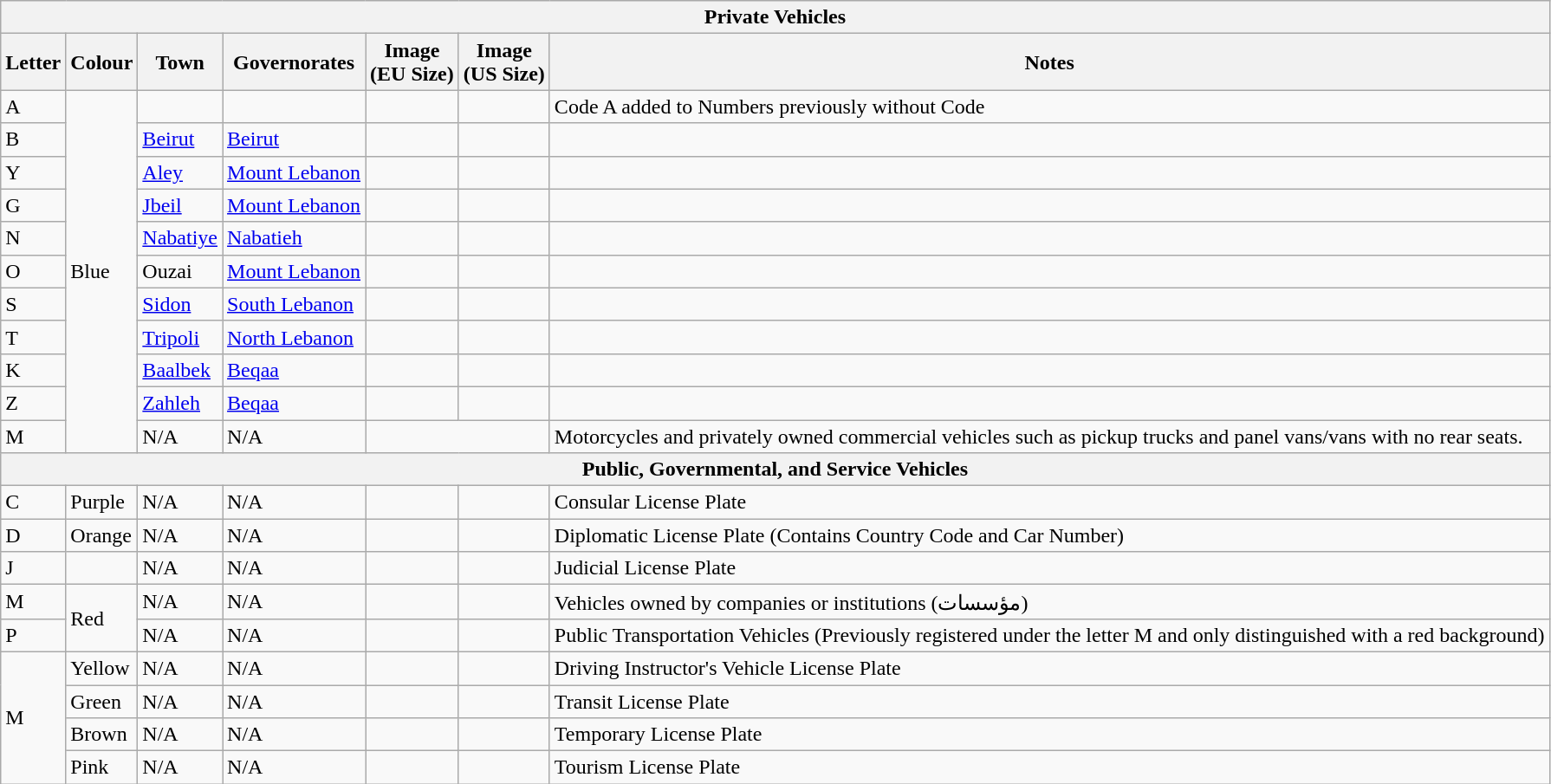<table class="wikitable">
<tr>
<th colspan= "7">Private Vehicles</th>
</tr>
<tr>
<th>Letter</th>
<th>Colour</th>
<th>Town</th>
<th>Governorates</th>
<th>Image<br>(EU Size)</th>
<th>Image<br>(US Size)</th>
<th>Notes</th>
</tr>
<tr>
<td>A</td>
<td rowspan="11">Blue</td>
<td></td>
<td></td>
<td></td>
<td></td>
<td>Code A added to Numbers previously without Code</td>
</tr>
<tr>
<td>B</td>
<td><a href='#'>Beirut</a></td>
<td><a href='#'>Beirut</a></td>
<td></td>
<td></td>
<td></td>
</tr>
<tr>
<td>Y</td>
<td><a href='#'>Aley</a></td>
<td><a href='#'>Mount Lebanon</a></td>
<td></td>
<td></td>
<td></td>
</tr>
<tr>
<td>G</td>
<td><a href='#'>Jbeil</a></td>
<td><a href='#'>Mount Lebanon</a></td>
<td></td>
<td></td>
<td></td>
</tr>
<tr>
<td>N</td>
<td><a href='#'>Nabatiye</a></td>
<td><a href='#'>Nabatieh</a></td>
<td></td>
<td></td>
<td></td>
</tr>
<tr>
<td>O</td>
<td>Ouzai</td>
<td><a href='#'>Mount Lebanon</a></td>
<td></td>
<td></td>
<td></td>
</tr>
<tr>
<td>S</td>
<td><a href='#'>Sidon</a></td>
<td><a href='#'>South Lebanon</a></td>
<td></td>
<td></td>
<td></td>
</tr>
<tr>
<td>T</td>
<td><a href='#'>Tripoli</a></td>
<td><a href='#'>North Lebanon</a></td>
<td></td>
<td></td>
<td></td>
</tr>
<tr>
<td>K</td>
<td><a href='#'>Baalbek</a></td>
<td><a href='#'>Beqaa</a></td>
<td></td>
<td></td>
<td></td>
</tr>
<tr>
<td>Z</td>
<td><a href='#'>Zahleh</a></td>
<td><a href='#'>Beqaa</a></td>
<td></td>
<td></td>
<td></td>
</tr>
<tr>
<td>M</td>
<td>N/A</td>
<td>N/A</td>
<td colspan = "2" align = "center"></td>
<td>Motorcycles and privately owned commercial vehicles such as pickup trucks and panel vans/vans with no rear seats.</td>
</tr>
<tr>
<th colspan= "7">Public, Governmental, and Service Vehicles</th>
</tr>
<tr>
<td>C</td>
<td>Purple</td>
<td>N/A</td>
<td>N/A</td>
<td></td>
<td></td>
<td>Consular License Plate</td>
</tr>
<tr>
<td>D</td>
<td>Orange</td>
<td>N/A</td>
<td>N/A</td>
<td></td>
<td></td>
<td>Diplomatic License Plate (Contains Country Code and Car Number)</td>
</tr>
<tr>
<td>J</td>
<td></td>
<td>N/A</td>
<td>N/A</td>
<td></td>
<td></td>
<td>Judicial License Plate</td>
</tr>
<tr>
<td>M</td>
<td rowspan="2">Red</td>
<td>N/A</td>
<td>N/A</td>
<td></td>
<td></td>
<td>Vehicles owned by companies or institutions (مؤسسات)</td>
</tr>
<tr>
<td>P</td>
<td>N/A</td>
<td>N/A</td>
<td></td>
<td></td>
<td>Public Transportation Vehicles (Previously registered under the letter M and only distinguished with a red background)</td>
</tr>
<tr>
<td rowspan="4">M</td>
<td>Yellow</td>
<td>N/A</td>
<td>N/A</td>
<td></td>
<td></td>
<td>Driving Instructor's Vehicle License Plate</td>
</tr>
<tr>
<td>Green</td>
<td>N/A</td>
<td>N/A</td>
<td></td>
<td></td>
<td>Transit License Plate</td>
</tr>
<tr>
<td>Brown</td>
<td>N/A</td>
<td>N/A</td>
<td></td>
<td></td>
<td>Temporary License Plate</td>
</tr>
<tr>
<td>Pink</td>
<td>N/A</td>
<td>N/A</td>
<td></td>
<td></td>
<td>Tourism License Plate</td>
</tr>
</table>
